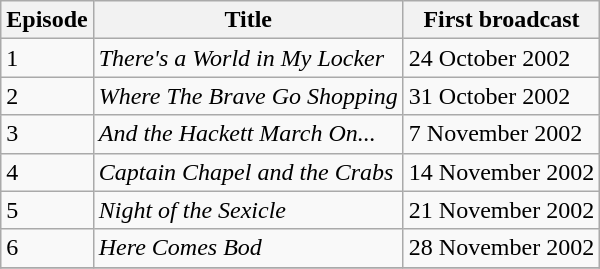<table class="wikitable">
<tr>
<th>Episode</th>
<th>Title</th>
<th>First broadcast</th>
</tr>
<tr>
<td>1</td>
<td><em>There's a World in My Locker</em></td>
<td>24 October 2002</td>
</tr>
<tr>
<td>2</td>
<td><em>Where The Brave Go Shopping</em></td>
<td>31 October 2002</td>
</tr>
<tr>
<td>3</td>
<td><em>And the Hackett March On...</em></td>
<td>7 November 2002</td>
</tr>
<tr>
<td>4</td>
<td><em>Captain Chapel and the Crabs</em></td>
<td>14 November 2002</td>
</tr>
<tr>
<td>5</td>
<td><em>Night of the Sexicle</em></td>
<td>21 November 2002</td>
</tr>
<tr>
<td>6</td>
<td><em>Here Comes Bod</em></td>
<td>28 November 2002</td>
</tr>
<tr>
</tr>
</table>
